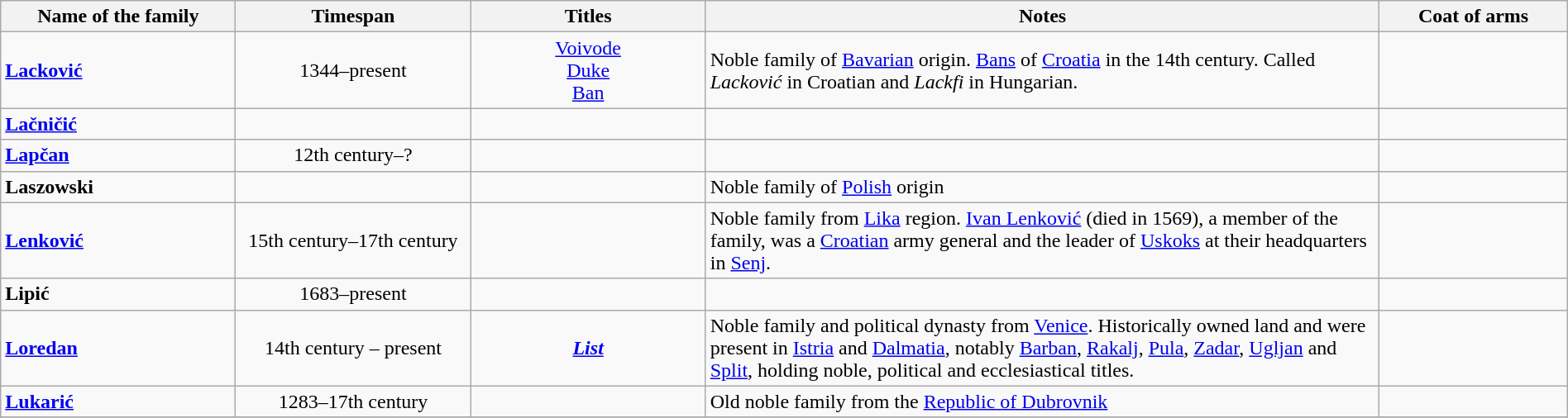<table class="wikitable" style="text-align:center" width=100%>
<tr>
<th bgcolor="silver" ! width="15%">Name of the family</th>
<th bgcolor="silver" ! width="15%">Timespan</th>
<th bgcolor="silver" ! width="15%">Titles</th>
<th bgcolor="silver" ! width="43%">Notes</th>
<th bgcolor="silver" ! width="12%">Coat of arms</th>
</tr>
<tr>
<td align="left"><a href='#'><strong>Lacković</strong></a></td>
<td align="center">1344–present</td>
<td align="center"><a href='#'>Voivode</a><br><a href='#'>Duke</a><br><a href='#'>Ban</a></td>
<td align="left">Noble family of <a href='#'>Bavarian</a> origin. <a href='#'>Bans</a> of <a href='#'>Croatia</a> in the 14th century. Called <em>Lacković</em> in Croatian and <em>Lackfi</em> in Hungarian.</td>
<td align="center"></td>
</tr>
<tr>
<td align="left"><strong><a href='#'>Lačničić</a></strong></td>
<td align="center"></td>
<td align="center"></td>
<td align="left"></td>
<td align="center"></td>
</tr>
<tr>
<td align="left"><strong><a href='#'>Lapčan</a></strong></td>
<td align="center">12th century–?</td>
<td align="center"></td>
<td align="left"></td>
<td align="center"></td>
</tr>
<tr>
<td align="left"><strong>Laszowski</strong></td>
<td></td>
<td></td>
<td align="left">Noble family of <a href='#'>Polish</a> origin</td>
<td align="center"></td>
</tr>
<tr>
<td align="left"><a href='#'><strong>Lenković</strong></a></td>
<td align="center">15th century–17th century</td>
<td align="center"></td>
<td align="left">Noble family from <a href='#'>Lika</a> region. <a href='#'>Ivan Lenković</a> (died in 1569), a member of the family, was a <a href='#'>Croatian</a> army general and the leader of <a href='#'>Uskoks</a> at their headquarters in <a href='#'>Senj</a>.</td>
<td align="center"></td>
</tr>
<tr>
<td align="left"><strong>Lipić</strong></td>
<td>1683–present</td>
<td></td>
<td></td>
<td></td>
</tr>
<tr>
<td align="left"><strong><a href='#'>Loredan</a></strong></td>
<td align="center">14th century – present</td>
<td align="center"><a href='#'><strong><em>List</em></strong></a></td>
<td align="left">Noble family and political dynasty from <a href='#'>Venice</a>. Historically owned land and were present in <a href='#'>Istria</a> and <a href='#'>Dalmatia</a>, notably <a href='#'>Barban</a>, <a href='#'>Rakalj</a>, <a href='#'>Pula</a>, <a href='#'>Zadar</a>, <a href='#'>Ugljan</a> and <a href='#'>Split</a>, holding noble, political and ecclesiastical titles.</td>
<td align="center"></td>
</tr>
<tr>
<td align="left"><a href='#'><strong>Lukarić</strong></a></td>
<td align="center">1283–17th century</td>
<td align="center"></td>
<td align="left">Old noble family from the <a href='#'>Republic of Dubrovnik</a></td>
<td align="center"></td>
</tr>
<tr>
</tr>
</table>
